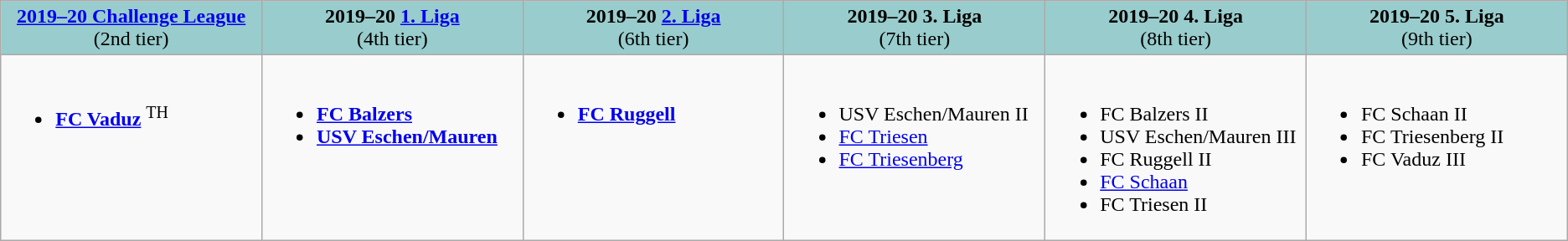<table class="wikitable">
<tr valign="top" bgcolor="#99CCCC">
<td align="center" width="16%"><strong><a href='#'>2019–20 Challenge League</a></strong><br>(2nd tier)</td>
<td align="center" width="16%"><strong>2019–20 <a href='#'>1. Liga</a></strong><br>(4th tier)</td>
<td align="center" width="16%"><strong>2019–20 <a href='#'>2. Liga</a></strong><br>(6th tier)</td>
<td align="center" width="16%"><strong>2019–20 3. Liga</strong><br>(7th tier)</td>
<td align="center" width="16%"><strong>2019–20 4. Liga</strong><br>(8th tier)</td>
<td align="center" width="16%"><strong>2019–20 5. Liga</strong><br>(9th tier)</td>
</tr>
<tr valign="top">
<td><br><ul><li><strong><a href='#'>FC Vaduz</a></strong> <sup>TH</sup></li></ul></td>
<td><br><ul><li><strong><a href='#'>FC Balzers</a></strong></li><li><strong><a href='#'>USV Eschen/Mauren</a></strong></li></ul></td>
<td><br><ul><li><strong><a href='#'>FC Ruggell</a></strong></li></ul></td>
<td><br><ul><li>USV Eschen/Mauren II</li><li><a href='#'>FC Triesen</a></li><li><a href='#'>FC Triesenberg</a></li></ul></td>
<td><br><ul><li>FC Balzers II</li><li>USV Eschen/Mauren III</li><li>FC Ruggell II</li><li><a href='#'>FC Schaan</a></li><li>FC Triesen II</li></ul></td>
<td><br><ul><li>FC Schaan II</li><li>FC Triesenberg II</li><li>FC Vaduz III</li></ul></td>
</tr>
</table>
